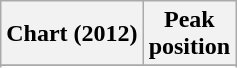<table class="wikitable sortable">
<tr>
<th>Chart (2012)</th>
<th>Peak<br>position</th>
</tr>
<tr>
</tr>
<tr>
</tr>
<tr>
</tr>
</table>
